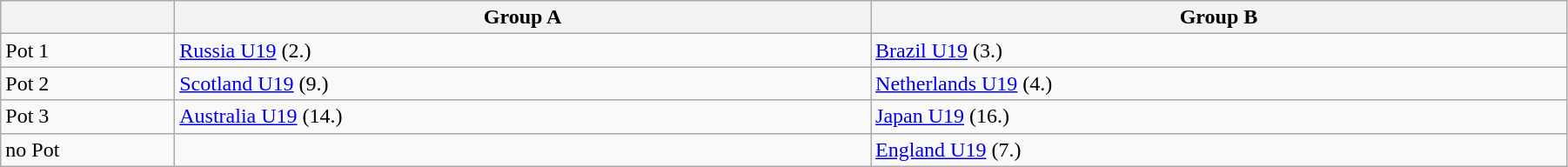<table class="wikitable" style="width:95%">
<tr>
<th width=5%></th>
<th width=20%><strong>Group A</strong></th>
<th width=20%><strong>Group B</strong></th>
</tr>
<tr>
<td>Pot 1</td>
<td> <a href='#'>Russia U19</a> (2.)</td>
<td> <a href='#'>Brazil U19</a> (3.)</td>
</tr>
<tr>
<td>Pot 2</td>
<td> <a href='#'>Scotland U19</a> (9.)</td>
<td> <a href='#'>Netherlands U19</a> (4.)</td>
</tr>
<tr>
<td>Pot 3</td>
<td> <a href='#'>Australia U19</a> (14.)</td>
<td> <a href='#'>Japan U19</a> (16.)</td>
</tr>
<tr>
<td>no Pot</td>
<td></td>
<td> <a href='#'>England U19</a> (7.)</td>
</tr>
</table>
